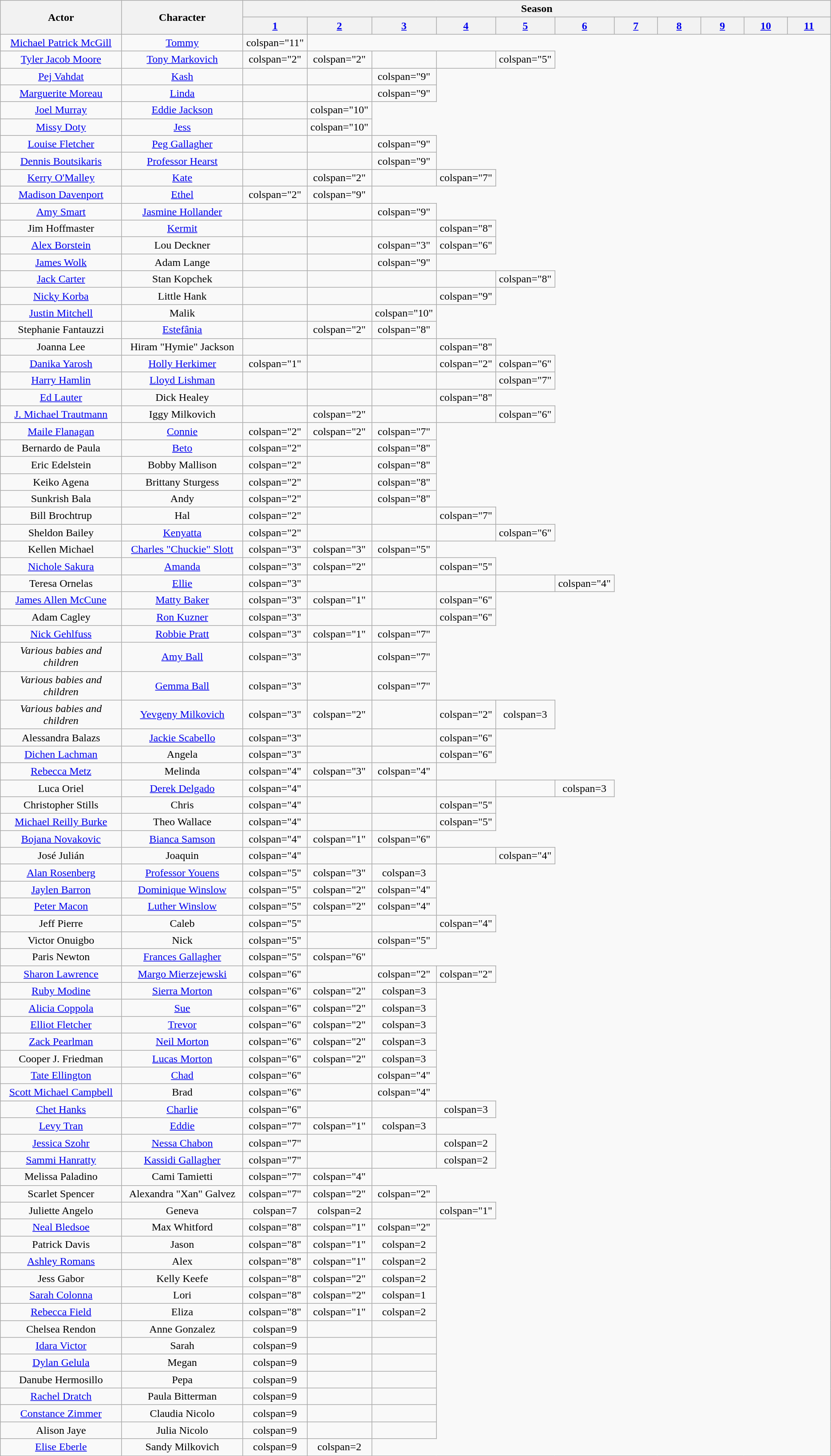<table class="wikitable plainrowheaders" style="text-align:center">
<tr>
<th rowspan="2" width="14%" scope="col">Actor</th>
<th rowspan="2" width="14%" scope="col">Character</th>
<th rowspan="1" colspan="11">Season</th>
</tr>
<tr>
<th scope="col" style="width:5%;"><a href='#'>1</a></th>
<th scope="col" style="width:5%;"><a href='#'>2</a></th>
<th scope="col" style="width:5%;"><a href='#'>3</a></th>
<th scope="col" style="width:5%;"><a href='#'>4</a></th>
<th scope="col" style="width:5%;"><a href='#'>5</a></th>
<th scope="col" style="width:5%;"><a href='#'>6</a></th>
<th scope="col" style="width:5%;"><a href='#'>7</a></th>
<th scope="col" style="width:5%;"><a href='#'>8</a></th>
<th scope="col" style="width:5%;"><a href='#'>9</a></th>
<th scope="col" style="width:5%;"><a href='#'>10</a></th>
<th scope="col" style="width:5%;"><a href='#'>11</a></th>
</tr>
<tr>
<td><a href='#'>Michael Patrick McGill</a></td>
<td><a href='#'>Tommy</a></td>
<td>colspan="11" </td>
</tr>
<tr>
<td><a href='#'>Tyler Jacob Moore</a></td>
<td><a href='#'>Tony Markovich</a></td>
<td>colspan="2" </td>
<td>colspan="2" </td>
<td></td>
<td></td>
<td>colspan="5" </td>
</tr>
<tr>
<td><a href='#'>Pej Vahdat</a></td>
<td><a href='#'>Kash</a></td>
<td></td>
<td></td>
<td>colspan="9" </td>
</tr>
<tr>
<td><a href='#'>Marguerite Moreau</a></td>
<td><a href='#'>Linda</a></td>
<td></td>
<td></td>
<td>colspan="9" </td>
</tr>
<tr>
<td><a href='#'>Joel Murray</a></td>
<td><a href='#'>Eddie Jackson</a></td>
<td></td>
<td>colspan="10" </td>
</tr>
<tr>
<td><a href='#'>Missy Doty</a></td>
<td><a href='#'>Jess</a></td>
<td></td>
<td>colspan="10" </td>
</tr>
<tr>
<td><a href='#'>Louise Fletcher</a></td>
<td><a href='#'>Peg Gallagher</a></td>
<td></td>
<td></td>
<td>colspan="9" </td>
</tr>
<tr>
<td><a href='#'>Dennis Boutsikaris</a></td>
<td><a href='#'>Professor Hearst</a></td>
<td></td>
<td></td>
<td>colspan="9" </td>
</tr>
<tr>
<td><a href='#'>Kerry O'Malley</a></td>
<td><a href='#'>Kate</a></td>
<td></td>
<td>colspan="2" </td>
<td></td>
<td>colspan="7" </td>
</tr>
<tr>
<td><a href='#'>Madison Davenport</a></td>
<td><a href='#'>Ethel</a></td>
<td>colspan="2" </td>
<td>colspan="9" </td>
</tr>
<tr>
<td><a href='#'>Amy Smart</a></td>
<td><a href='#'>Jasmine Hollander</a></td>
<td></td>
<td></td>
<td>colspan="9" </td>
</tr>
<tr>
<td>Jim Hoffmaster</td>
<td><a href='#'>Kermit</a></td>
<td></td>
<td></td>
<td></td>
<td>colspan="8" </td>
</tr>
<tr>
<td><a href='#'>Alex Borstein</a></td>
<td>Lou Deckner</td>
<td></td>
<td></td>
<td>colspan="3" </td>
<td>colspan="6" </td>
</tr>
<tr>
<td><a href='#'>James Wolk</a></td>
<td>Adam Lange</td>
<td></td>
<td></td>
<td>colspan="9" </td>
</tr>
<tr>
<td><a href='#'>Jack Carter</a></td>
<td>Stan Kopchek</td>
<td></td>
<td></td>
<td></td>
<td></td>
<td>colspan="8" </td>
</tr>
<tr>
<td><a href='#'>Nicky Korba </a></td>
<td>Little Hank</td>
<td></td>
<td></td>
<td></td>
<td>colspan="9" </td>
</tr>
<tr>
<td><a href='#'>Justin Mitchell </a></td>
<td>Malik</td>
<td></td>
<td></td>
<td>colspan="10" </td>
</tr>
<tr>
<td>Stephanie Fantauzzi</td>
<td><a href='#'>Estefânia</a></td>
<td></td>
<td>colspan="2" </td>
<td>colspan="8" </td>
</tr>
<tr>
<td>Joanna Lee</td>
<td>Hiram "Hymie" Jackson</td>
<td></td>
<td></td>
<td></td>
<td>colspan="8" </td>
</tr>
<tr>
<td><a href='#'>Danika Yarosh</a></td>
<td><a href='#'>Holly Herkimer</a></td>
<td>colspan="1" </td>
<td></td>
<td></td>
<td>colspan="2" </td>
<td>colspan="6" </td>
</tr>
<tr>
<td><a href='#'>Harry Hamlin</a></td>
<td><a href='#'>Lloyd Lishman</a></td>
<td></td>
<td></td>
<td></td>
<td></td>
<td>colspan="7" </td>
</tr>
<tr>
<td><a href='#'>Ed Lauter</a></td>
<td>Dick Healey</td>
<td></td>
<td></td>
<td></td>
<td>colspan="8" </td>
</tr>
<tr>
<td><a href='#'>J. Michael Trautmann</a></td>
<td>Iggy Milkovich</td>
<td></td>
<td>colspan="2" </td>
<td></td>
<td></td>
<td>colspan="6" </td>
</tr>
<tr>
<td><a href='#'>Maile Flanagan</a></td>
<td><a href='#'>Connie</a></td>
<td>colspan="2" </td>
<td>colspan="2" </td>
<td>colspan="7" </td>
</tr>
<tr>
<td>Bernardo de Paula</td>
<td><a href='#'>Beto</a></td>
<td>colspan="2" </td>
<td></td>
<td>colspan="8" </td>
</tr>
<tr>
<td>Eric Edelstein</td>
<td>Bobby Mallison</td>
<td>colspan="2" </td>
<td></td>
<td>colspan="8" </td>
</tr>
<tr>
<td>Keiko Agena</td>
<td>Brittany Sturgess</td>
<td>colspan="2" </td>
<td></td>
<td>colspan="8" </td>
</tr>
<tr>
<td>Sunkrish Bala</td>
<td>Andy</td>
<td>colspan="2" </td>
<td></td>
<td>colspan="8" </td>
</tr>
<tr>
<td>Bill Brochtrup</td>
<td>Hal</td>
<td>colspan="2" </td>
<td></td>
<td></td>
<td>colspan="7" </td>
</tr>
<tr>
<td>Sheldon Bailey</td>
<td><a href='#'>Kenyatta</a></td>
<td>colspan="2" </td>
<td></td>
<td></td>
<td></td>
<td>colspan="6" </td>
</tr>
<tr>
<td>Kellen Michael</td>
<td><a href='#'>Charles "Chuckie" Slott</a></td>
<td>colspan="3" </td>
<td>colspan="3" </td>
<td>colspan="5" </td>
</tr>
<tr>
<td><a href='#'>Nichole Sakura</a></td>
<td><a href='#'>Amanda</a></td>
<td>colspan="3" </td>
<td>colspan="2" </td>
<td></td>
<td>colspan="5" </td>
</tr>
<tr>
<td>Teresa Ornelas</td>
<td><a href='#'>Ellie</a></td>
<td>colspan="3" </td>
<td></td>
<td></td>
<td></td>
<td></td>
<td>colspan="4" </td>
</tr>
<tr>
<td><a href='#'>James Allen McCune</a></td>
<td><a href='#'>Matty Baker</a></td>
<td>colspan="3" </td>
<td>colspan="1" </td>
<td></td>
<td>colspan="6" </td>
</tr>
<tr>
<td>Adam Cagley</td>
<td><a href='#'>Ron Kuzner</a></td>
<td>colspan="3" </td>
<td></td>
<td></td>
<td>colspan="6" </td>
</tr>
<tr>
<td><a href='#'>Nick Gehlfuss</a></td>
<td><a href='#'>Robbie Pratt</a></td>
<td>colspan="3" </td>
<td>colspan="1" </td>
<td>colspan="7" </td>
</tr>
<tr>
<td><em>Various babies and children</em></td>
<td><a href='#'>Amy Ball</a></td>
<td>colspan="3" </td>
<td></td>
<td>colspan="7" </td>
</tr>
<tr>
<td><em>Various babies and children</em></td>
<td><a href='#'>Gemma Ball</a></td>
<td>colspan="3" </td>
<td></td>
<td>colspan="7" </td>
</tr>
<tr>
<td><em>Various babies and children</em></td>
<td><a href='#'>Yevgeny Milkovich</a></td>
<td>colspan="3" </td>
<td>colspan="2" </td>
<td></td>
<td>colspan="2" </td>
<td>colspan=3 </td>
</tr>
<tr>
<td>Alessandra Balazs</td>
<td><a href='#'>Jackie Scabello</a></td>
<td>colspan="3" </td>
<td></td>
<td></td>
<td>colspan="6" </td>
</tr>
<tr>
<td><a href='#'>Dichen Lachman</a></td>
<td>Angela</td>
<td>colspan="3" </td>
<td></td>
<td></td>
<td>colspan="6" </td>
</tr>
<tr>
<td><a href='#'>Rebecca Metz</a></td>
<td>Melinda</td>
<td>colspan="4" </td>
<td>colspan="3" </td>
<td>colspan="4" </td>
</tr>
<tr>
<td>Luca Oriel</td>
<td><a href='#'>Derek Delgado</a></td>
<td>colspan="4" </td>
<td></td>
<td></td>
<td></td>
<td></td>
<td>colspan=3 </td>
</tr>
<tr>
<td>Christopher Stills</td>
<td>Chris</td>
<td>colspan="4" </td>
<td></td>
<td></td>
<td>colspan="5" </td>
</tr>
<tr>
<td><a href='#'>Michael Reilly Burke</a></td>
<td>Theo Wallace</td>
<td>colspan="4" </td>
<td></td>
<td></td>
<td>colspan="5" </td>
</tr>
<tr>
<td><a href='#'>Bojana Novakovic</a></td>
<td><a href='#'>Bianca Samson</a></td>
<td>colspan="4" </td>
<td>colspan="1" </td>
<td>colspan="6" </td>
</tr>
<tr>
<td>José Julián</td>
<td>Joaquin</td>
<td>colspan="4" </td>
<td></td>
<td></td>
<td></td>
<td>colspan="4" </td>
</tr>
<tr>
<td><a href='#'>Alan Rosenberg</a></td>
<td><a href='#'>Professor Youens</a></td>
<td>colspan="5" </td>
<td>colspan="3" </td>
<td>colspan=3 </td>
</tr>
<tr>
<td><a href='#'>Jaylen Barron</a></td>
<td><a href='#'>Dominique Winslow</a></td>
<td>colspan="5" </td>
<td>colspan="2" </td>
<td>colspan="4" </td>
</tr>
<tr>
<td><a href='#'>Peter Macon</a></td>
<td><a href='#'>Luther Winslow</a></td>
<td>colspan="5" </td>
<td>colspan="2" </td>
<td>colspan="4" </td>
</tr>
<tr>
<td>Jeff Pierre</td>
<td>Caleb</td>
<td>colspan="5" </td>
<td></td>
<td></td>
<td>colspan="4" </td>
</tr>
<tr>
<td>Victor Onuigbo</td>
<td>Nick</td>
<td>colspan="5" </td>
<td></td>
<td>colspan="5" </td>
</tr>
<tr>
<td>Paris Newton</td>
<td><a href='#'>Frances Gallagher</a></td>
<td>colspan="5" </td>
<td>colspan="6" </td>
</tr>
<tr>
<td><a href='#'>Sharon Lawrence</a></td>
<td><a href='#'>Margo Mierzejewski</a></td>
<td>colspan="6" </td>
<td></td>
<td>colspan="2" </td>
<td>colspan="2" </td>
</tr>
<tr>
<td><a href='#'>Ruby Modine</a></td>
<td><a href='#'>Sierra Morton</a></td>
<td>colspan="6" </td>
<td>colspan="2" </td>
<td>colspan=3 </td>
</tr>
<tr>
<td><a href='#'>Alicia Coppola</a></td>
<td><a href='#'>Sue</a></td>
<td>colspan="6" </td>
<td>colspan="2" </td>
<td>colspan=3 </td>
</tr>
<tr>
<td><a href='#'>Elliot Fletcher</a></td>
<td><a href='#'>Trevor</a></td>
<td>colspan="6" </td>
<td>colspan="2" </td>
<td>colspan=3 </td>
</tr>
<tr>
<td><a href='#'>Zack Pearlman</a></td>
<td><a href='#'>Neil Morton</a></td>
<td>colspan="6" </td>
<td>colspan="2" </td>
<td>colspan=3 </td>
</tr>
<tr>
<td>Cooper J. Friedman</td>
<td><a href='#'>Lucas Morton</a></td>
<td>colspan="6" </td>
<td>colspan="2" </td>
<td>colspan=3 </td>
</tr>
<tr>
<td><a href='#'>Tate Ellington</a></td>
<td><a href='#'>Chad</a></td>
<td>colspan="6" </td>
<td></td>
<td>colspan="4" </td>
</tr>
<tr>
<td><a href='#'>Scott Michael Campbell</a></td>
<td>Brad</td>
<td>colspan="6" </td>
<td></td>
<td>colspan="4" </td>
</tr>
<tr>
<td><a href='#'>Chet Hanks</a></td>
<td><a href='#'>Charlie</a></td>
<td>colspan="6" </td>
<td></td>
<td></td>
<td>colspan=3 </td>
</tr>
<tr>
<td><a href='#'>Levy Tran</a></td>
<td><a href='#'>Eddie</a></td>
<td>colspan="7" </td>
<td>colspan="1" </td>
<td>colspan=3 </td>
</tr>
<tr>
<td><a href='#'>Jessica Szohr</a></td>
<td><a href='#'>Nessa Chabon</a></td>
<td>colspan="7" </td>
<td></td>
<td></td>
<td>colspan=2 </td>
</tr>
<tr>
<td><a href='#'>Sammi Hanratty</a></td>
<td><a href='#'>Kassidi Gallagher</a></td>
<td>colspan="7" </td>
<td></td>
<td></td>
<td>colspan=2 </td>
</tr>
<tr>
<td>Melissa Paladino</td>
<td>Cami Tamietti</td>
<td>colspan="7" </td>
<td>colspan="4" </td>
</tr>
<tr>
<td>Scarlet Spencer</td>
<td>Alexandra "Xan" Galvez</td>
<td>colspan="7" </td>
<td>colspan="2" </td>
<td>colspan="2" </td>
</tr>
<tr>
<td>Juliette Angelo</td>
<td>Geneva</td>
<td>colspan=7 </td>
<td>colspan=2 </td>
<td></td>
<td>colspan="1" </td>
</tr>
<tr>
<td><a href='#'>Neal Bledsoe</a></td>
<td>Max Whitford</td>
<td>colspan="8" </td>
<td>colspan="1" </td>
<td>colspan="2" </td>
</tr>
<tr>
<td>Patrick Davis</td>
<td>Jason</td>
<td>colspan="8" </td>
<td>colspan="1" </td>
<td>colspan=2 </td>
</tr>
<tr>
<td><a href='#'>Ashley Romans</a></td>
<td>Alex</td>
<td>colspan="8" </td>
<td>colspan="1" </td>
<td>colspan=2 </td>
</tr>
<tr>
<td>Jess Gabor</td>
<td>Kelly Keefe</td>
<td>colspan="8" </td>
<td>colspan="2" </td>
<td>colspan=2 </td>
</tr>
<tr>
<td><a href='#'>Sarah Colonna</a></td>
<td>Lori</td>
<td>colspan="8" </td>
<td>colspan="2" </td>
<td>colspan=1 </td>
</tr>
<tr>
<td><a href='#'>Rebecca Field</a></td>
<td>Eliza</td>
<td>colspan="8" </td>
<td>colspan="1" </td>
<td>colspan=2 </td>
</tr>
<tr>
<td>Chelsea Rendon</td>
<td>Anne Gonzalez</td>
<td>colspan=9 </td>
<td></td>
<td></td>
</tr>
<tr>
<td><a href='#'>Idara Victor</a></td>
<td>Sarah</td>
<td>colspan=9 </td>
<td></td>
<td></td>
</tr>
<tr>
<td><a href='#'>Dylan Gelula</a></td>
<td>Megan</td>
<td>colspan=9 </td>
<td></td>
<td></td>
</tr>
<tr>
<td>Danube Hermosillo</td>
<td>Pepa</td>
<td>colspan=9 </td>
<td></td>
<td></td>
</tr>
<tr>
<td><a href='#'>Rachel Dratch</a></td>
<td>Paula Bitterman</td>
<td>colspan=9 </td>
<td></td>
<td></td>
</tr>
<tr>
<td><a href='#'>Constance Zimmer</a></td>
<td>Claudia Nicolo</td>
<td>colspan=9 </td>
<td></td>
<td></td>
</tr>
<tr>
<td>Alison Jaye</td>
<td>Julia Nicolo</td>
<td>colspan=9 </td>
<td></td>
<td></td>
</tr>
<tr>
<td><a href='#'>Elise Eberle</a></td>
<td>Sandy Milkovich</td>
<td>colspan=9 </td>
<td>colspan=2 </td>
</tr>
</table>
